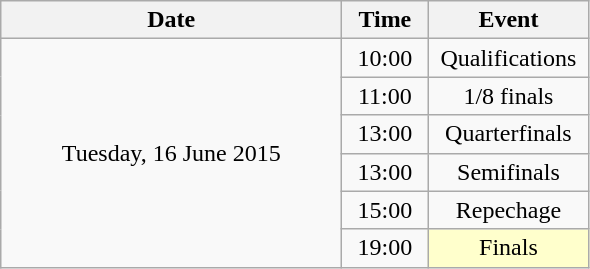<table class = "wikitable" style="text-align:center;">
<tr>
<th width=220>Date</th>
<th width=50>Time</th>
<th width=100>Event</th>
</tr>
<tr>
<td rowspan=6>Tuesday, 16 June 2015</td>
<td>10:00</td>
<td>Qualifications</td>
</tr>
<tr>
<td>11:00</td>
<td>1/8 finals</td>
</tr>
<tr>
<td>13:00</td>
<td>Quarterfinals</td>
</tr>
<tr>
<td>13:00</td>
<td>Semifinals</td>
</tr>
<tr>
<td>15:00</td>
<td>Repechage</td>
</tr>
<tr>
<td>19:00</td>
<td bgcolor=ffffcc>Finals</td>
</tr>
</table>
